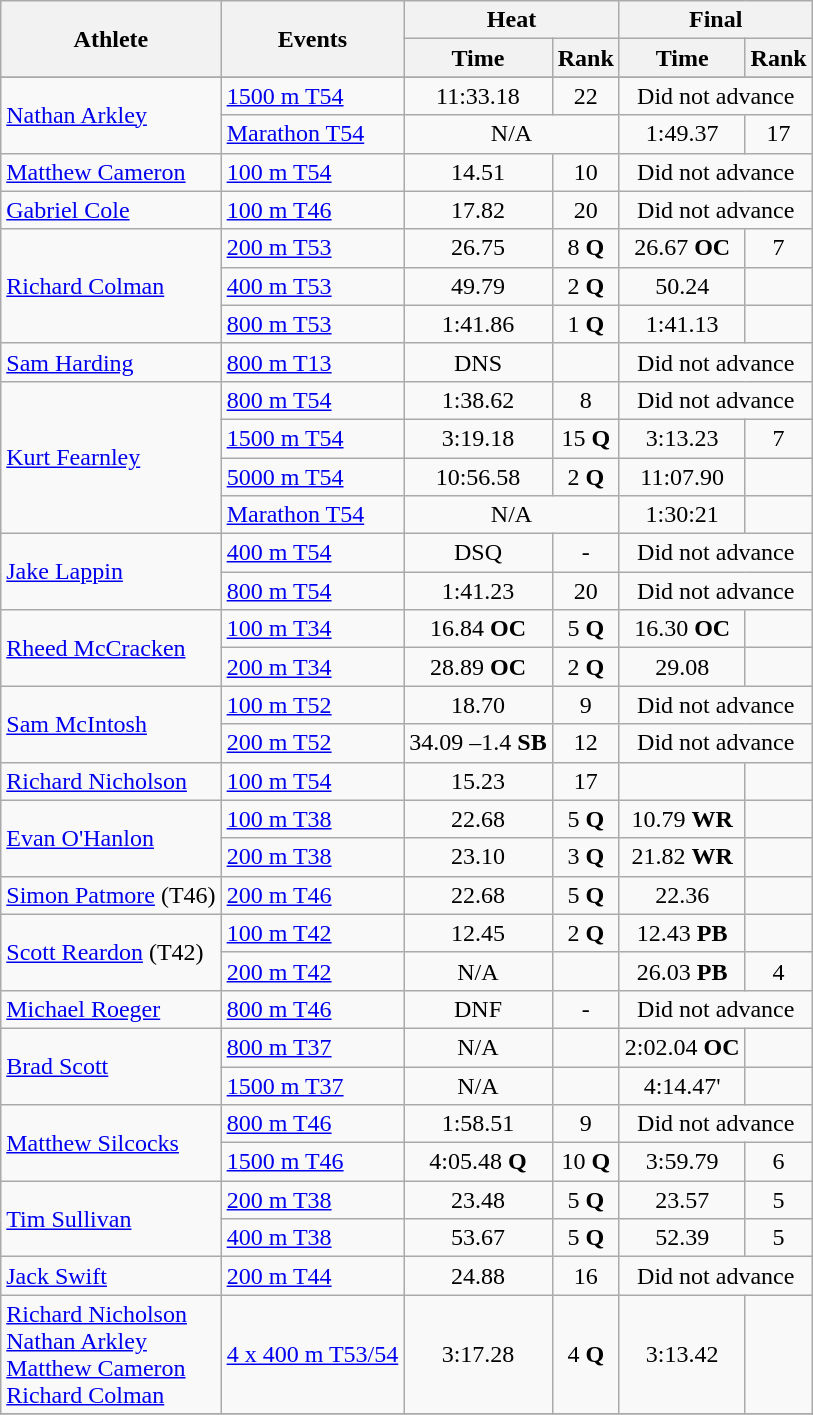<table class=wikitable>
<tr>
<th rowspan="2">Athlete</th>
<th rowspan="2">Events</th>
<th colspan="2">Heat</th>
<th colspan="2">Final</th>
</tr>
<tr>
<th>Time</th>
<th>Rank</th>
<th>Time</th>
<th>Rank</th>
</tr>
<tr>
</tr>
<tr>
<td rowspan=2><a href='#'>Nathan Arkley</a></td>
<td><a href='#'>1500 m T54</a></td>
<td align="center">11:33.18</td>
<td align="center">22</td>
<td align="center" colspan=2>Did not advance</td>
</tr>
<tr>
<td><a href='#'>Marathon T54</a></td>
<td align="center" colspan=2>N/A</td>
<td align="center">1:49.37</td>
<td align="center">17</td>
</tr>
<tr>
<td><a href='#'>Matthew Cameron</a></td>
<td><a href='#'>100 m T54</a></td>
<td align="center">14.51</td>
<td align="center">10</td>
<td align="center" colspan=2>Did not advance</td>
</tr>
<tr>
<td><a href='#'>Gabriel Cole</a></td>
<td><a href='#'>100 m T46</a></td>
<td align="center">17.82</td>
<td align="center">20</td>
<td align="center" colspan=2>Did not advance</td>
</tr>
<tr>
<td rowspan=3><a href='#'>Richard Colman</a></td>
<td><a href='#'>200 m T53</a></td>
<td align="center">26.75</td>
<td align="center">8 <strong>Q</strong></td>
<td align="center">26.67 <strong>OC</strong></td>
<td align="center">7</td>
</tr>
<tr>
<td><a href='#'>400 m T53</a></td>
<td align="center">49.79</td>
<td align="center">2 <strong>Q</strong></td>
<td align="center">50.24</td>
<td align="center"></td>
</tr>
<tr>
<td><a href='#'>800 m T53</a></td>
<td align="center">1:41.86</td>
<td align="center">1 <strong>Q</strong></td>
<td align="center">1:41.13</td>
<td align="center"></td>
</tr>
<tr>
<td><a href='#'>Sam Harding</a></td>
<td><a href='#'>800 m T13</a></td>
<td align="center">DNS</td>
<td align="center"></td>
<td align="center" colspan=2>Did not advance</td>
</tr>
<tr>
<td rowspan=4><a href='#'>Kurt Fearnley</a></td>
<td><a href='#'>800 m T54</a></td>
<td align="center">1:38.62</td>
<td align="center">8</td>
<td align="center" colspan=2>Did not advance</td>
</tr>
<tr>
<td><a href='#'>1500 m T54</a></td>
<td align="center">3:19.18</td>
<td align="center">15 <strong>Q</strong></td>
<td align="center">3:13.23</td>
<td align="center">7</td>
</tr>
<tr>
<td><a href='#'>5000 m T54</a></td>
<td align="center">10:56.58</td>
<td align="center">2 <strong>Q</strong></td>
<td align="center">11:07.90</td>
<td align="center"></td>
</tr>
<tr>
<td><a href='#'>Marathon T54</a></td>
<td align="center" colspan=2>N/A</td>
<td align="center">1:30:21</td>
<td align="center"></td>
</tr>
<tr>
<td rowspan=2><a href='#'>Jake Lappin</a></td>
<td><a href='#'>400 m T54</a></td>
<td align="center">DSQ</td>
<td align="center">-</td>
<td align="center" colspan=2>Did not advance</td>
</tr>
<tr>
<td><a href='#'>800 m T54</a></td>
<td align="center">1:41.23</td>
<td align="center">20</td>
<td align="center" colspan=2>Did not advance</td>
</tr>
<tr>
<td rowspan=2><a href='#'>Rheed McCracken</a></td>
<td><a href='#'>100 m T34</a></td>
<td align="center">16.84 <strong>OC</strong></td>
<td align="center">5 <strong>Q</strong></td>
<td align="center">16.30 <strong>OC</strong></td>
<td align="center"></td>
</tr>
<tr>
<td><a href='#'>200 m T34</a></td>
<td align="center">28.89 <strong>OC</strong></td>
<td align="center">2 <strong>Q</strong></td>
<td align="center">29.08</td>
<td align="center"></td>
</tr>
<tr>
<td rowspan=2><a href='#'>Sam McIntosh</a></td>
<td><a href='#'>100 m T52</a></td>
<td align="center">18.70</td>
<td align="center">9</td>
<td align="center" colspan=2>Did not advance</td>
</tr>
<tr>
<td><a href='#'>200 m T52</a></td>
<td align="center">34.09 –1.4 <strong>SB</strong></td>
<td align="center">12</td>
<td align="center" colspan=2>Did not advance</td>
</tr>
<tr>
<td><a href='#'>Richard Nicholson</a></td>
<td><a href='#'>100 m T54</a></td>
<td align="center">15.23</td>
<td align="center">17</td>
<td align="center"></td>
<td align="center"></td>
</tr>
<tr>
<td rowspan=2><a href='#'>Evan O'Hanlon</a></td>
<td><a href='#'>100 m T38</a></td>
<td align="center">22.68</td>
<td align="center">5 <strong>Q</strong></td>
<td align="center">10.79 <strong>WR</strong></td>
<td align="center"></td>
</tr>
<tr>
<td><a href='#'>200 m T38</a></td>
<td align="center">23.10</td>
<td align="center">3 <strong>Q</strong></td>
<td align="center">21.82 <strong>WR</strong></td>
<td align="center"></td>
</tr>
<tr>
<td><a href='#'>Simon Patmore</a> (T46)</td>
<td><a href='#'>200 m T46</a></td>
<td align="center">22.68</td>
<td align="center">5 <strong>Q</strong></td>
<td align="center">22.36</td>
<td align="center"></td>
</tr>
<tr>
<td rowspan=2><a href='#'>Scott Reardon</a> (T42)</td>
<td><a href='#'>100 m T42</a></td>
<td align="center">12.45</td>
<td align="center">2 <strong>Q</strong></td>
<td align="center">12.43 <strong>PB</strong></td>
<td align="center"></td>
</tr>
<tr>
<td><a href='#'>200 m T42</a></td>
<td align="center">N/A</td>
<td align="center"></td>
<td align="center">26.03 <strong>PB</strong></td>
<td align="center">4</td>
</tr>
<tr>
<td><a href='#'>Michael Roeger</a></td>
<td><a href='#'>800 m T46</a></td>
<td align="center">DNF</td>
<td align="center">-</td>
<td align="center" colspan=2>Did not advance</td>
</tr>
<tr>
<td rowspan=2><a href='#'>Brad Scott</a></td>
<td><a href='#'>800 m T37</a></td>
<td align="center">N/A</td>
<td align="center"></td>
<td align="center">2:02.04 <strong>OC</strong></td>
<td align="center"></td>
</tr>
<tr>
<td><a href='#'>1500 m T37</a></td>
<td align="center">N/A</td>
<td align="center"></td>
<td align="center">4:14.47'</td>
<td align="center"></td>
</tr>
<tr>
<td rowspan=2><a href='#'>Matthew Silcocks</a></td>
<td><a href='#'>800 m T46</a></td>
<td align="center">1:58.51</td>
<td align="center">9</td>
<td align="center" colspan=2>Did not advance</td>
</tr>
<tr>
<td><a href='#'>1500 m T46</a></td>
<td align="center">4:05.48 <strong>Q</strong></td>
<td align="center">10 <strong>Q</strong></td>
<td align="center">3:59.79</td>
<td align="center">6</td>
</tr>
<tr>
<td rowspan=2><a href='#'>Tim Sullivan</a></td>
<td><a href='#'>200 m T38</a></td>
<td align="center">23.48</td>
<td align="center">5 <strong>Q</strong></td>
<td align="center">23.57</td>
<td align="center">5</td>
</tr>
<tr>
<td><a href='#'>400 m T38</a></td>
<td align="center">53.67</td>
<td align="center">5 <strong>Q</strong></td>
<td align="center">52.39</td>
<td align="center">5</td>
</tr>
<tr>
<td><a href='#'>Jack Swift</a></td>
<td><a href='#'>200 m T44</a></td>
<td align="center">24.88</td>
<td align="center">16</td>
<td align="center" colspan=2>Did not advance</td>
</tr>
<tr>
<td rowspan=1><a href='#'>Richard Nicholson</a><br><a href='#'>Nathan Arkley</a><br> <a href='#'>Matthew Cameron</a><br> <a href='#'>Richard Colman</a><br></td>
<td><a href='#'>4 x 400 m T53/54</a></td>
<td align="center">3:17.28</td>
<td align="center">4 <strong>Q</strong></td>
<td align="center">3:13.42</td>
<td align="center"></td>
</tr>
<tr>
</tr>
</table>
